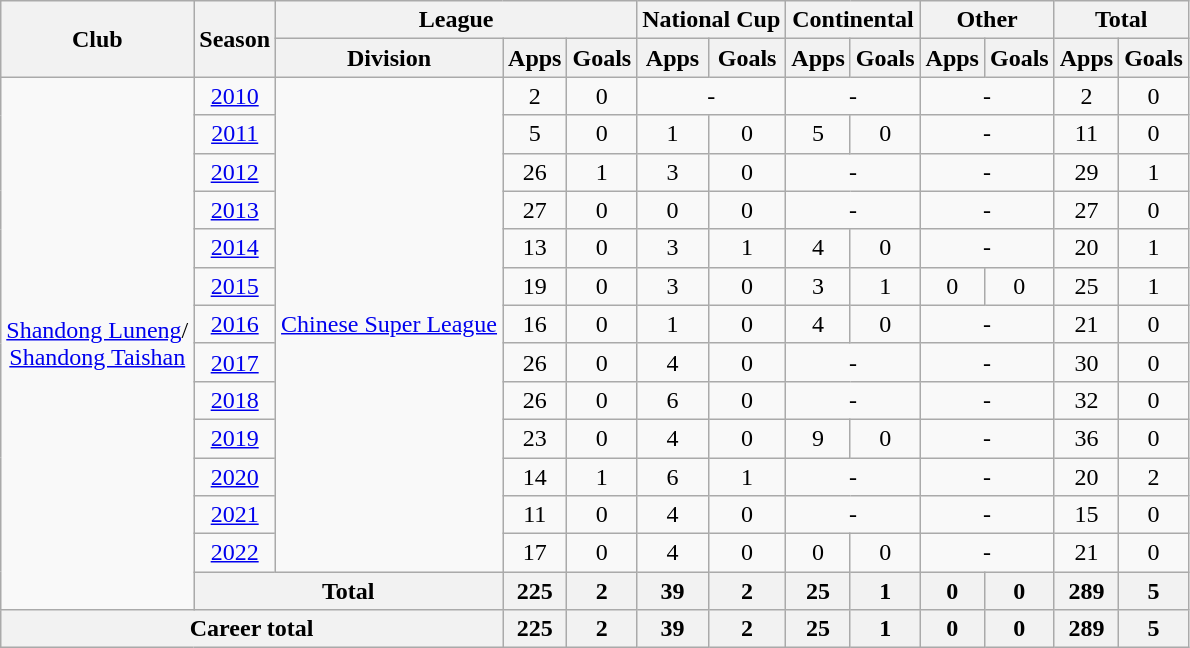<table class="wikitable" style="text-align: center">
<tr>
<th rowspan="2">Club</th>
<th rowspan="2">Season</th>
<th colspan="3">League</th>
<th colspan="2">National Cup</th>
<th colspan="2">Continental</th>
<th colspan="2">Other</th>
<th colspan="2">Total</th>
</tr>
<tr>
<th>Division</th>
<th>Apps</th>
<th>Goals</th>
<th>Apps</th>
<th>Goals</th>
<th>Apps</th>
<th>Goals</th>
<th>Apps</th>
<th>Goals</th>
<th>Apps</th>
<th>Goals</th>
</tr>
<tr>
<td rowspan=14><a href='#'>Shandong Luneng</a>/<br><a href='#'>Shandong Taishan</a></td>
<td><a href='#'>2010</a></td>
<td rowspan=13><a href='#'>Chinese Super League</a></td>
<td>2</td>
<td>0</td>
<td colspan="2">-</td>
<td colspan="2">-</td>
<td colspan="2">-</td>
<td>2</td>
<td>0</td>
</tr>
<tr>
<td><a href='#'>2011</a></td>
<td>5</td>
<td>0</td>
<td>1</td>
<td>0</td>
<td>5</td>
<td>0</td>
<td colspan="2">-</td>
<td>11</td>
<td>0</td>
</tr>
<tr>
<td><a href='#'>2012</a></td>
<td>26</td>
<td>1</td>
<td>3</td>
<td>0</td>
<td colspan="2">-</td>
<td colspan="2">-</td>
<td>29</td>
<td>1</td>
</tr>
<tr>
<td><a href='#'>2013</a></td>
<td>27</td>
<td>0</td>
<td>0</td>
<td>0</td>
<td colspan="2">-</td>
<td colspan="2">-</td>
<td>27</td>
<td>0</td>
</tr>
<tr>
<td><a href='#'>2014</a></td>
<td>13</td>
<td>0</td>
<td>3</td>
<td>1</td>
<td>4</td>
<td>0</td>
<td colspan="2">-</td>
<td>20</td>
<td>1</td>
</tr>
<tr>
<td><a href='#'>2015</a></td>
<td>19</td>
<td>0</td>
<td>3</td>
<td>0</td>
<td>3</td>
<td>1</td>
<td>0</td>
<td>0</td>
<td>25</td>
<td>1</td>
</tr>
<tr>
<td><a href='#'>2016</a></td>
<td>16</td>
<td>0</td>
<td>1</td>
<td>0</td>
<td>4</td>
<td>0</td>
<td colspan="2">-</td>
<td>21</td>
<td>0</td>
</tr>
<tr>
<td><a href='#'>2017</a></td>
<td>26</td>
<td>0</td>
<td>4</td>
<td>0</td>
<td colspan="2">-</td>
<td colspan="2">-</td>
<td>30</td>
<td>0</td>
</tr>
<tr>
<td><a href='#'>2018</a></td>
<td>26</td>
<td>0</td>
<td>6</td>
<td>0</td>
<td colspan="2">-</td>
<td colspan="2">-</td>
<td>32</td>
<td>0</td>
</tr>
<tr>
<td><a href='#'>2019</a></td>
<td>23</td>
<td>0</td>
<td>4</td>
<td>0</td>
<td>9</td>
<td>0</td>
<td colspan="2">-</td>
<td>36</td>
<td>0</td>
</tr>
<tr>
<td><a href='#'>2020</a></td>
<td>14</td>
<td>1</td>
<td>6</td>
<td>1</td>
<td colspan="2">-</td>
<td colspan="2">-</td>
<td>20</td>
<td>2</td>
</tr>
<tr>
<td><a href='#'>2021</a></td>
<td>11</td>
<td>0</td>
<td>4</td>
<td>0</td>
<td colspan="2">-</td>
<td colspan="2">-</td>
<td>15</td>
<td>0</td>
</tr>
<tr>
<td><a href='#'>2022</a></td>
<td>17</td>
<td>0</td>
<td>4</td>
<td>0</td>
<td>0</td>
<td>0</td>
<td colspan="2">-</td>
<td>21</td>
<td>0</td>
</tr>
<tr>
<th colspan=2>Total</th>
<th>225</th>
<th>2</th>
<th>39</th>
<th>2</th>
<th>25</th>
<th>1</th>
<th>0</th>
<th>0</th>
<th>289</th>
<th>5</th>
</tr>
<tr>
<th colspan=3>Career total</th>
<th>225</th>
<th>2</th>
<th>39</th>
<th>2</th>
<th>25</th>
<th>1</th>
<th>0</th>
<th>0</th>
<th>289</th>
<th>5</th>
</tr>
</table>
